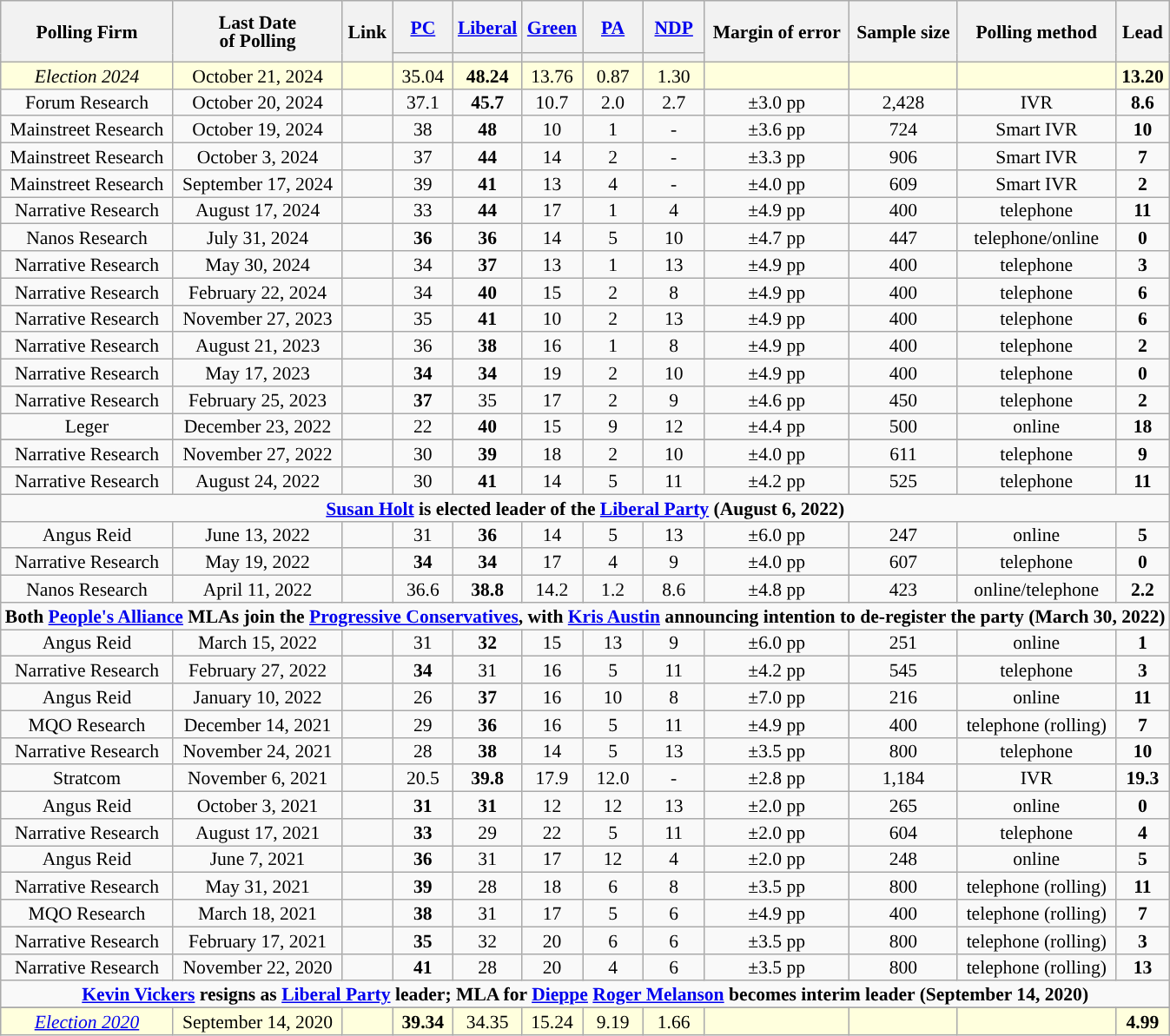<table class="wikitable sortable tpl-blanktable" style="text-align:center;font-size:90%;line-height:14px">
<tr style="height:40px;">
<th rowspan="2">Polling Firm</th>
<th rowspan="2">Last Date<br>of Polling</th>
<th rowspan="2" class="unsortable">Link</th>
<th style="width: 40px"><a href='#'>PC</a></th>
<th style="width: 40px"><a href='#'>Liberal</a></th>
<th style="width: 40px"><a href='#'>Green</a></th>
<th style="width: 40px"><a href='#'>PA</a></th>
<th style="width: 40px"><a href='#'>NDP</a></th>
<th rowspan="2">Margin of error</th>
<th rowspan="2">Sample size</th>
<th rowspan="2">Polling method</th>
<th rowspan="2">Lead</th>
</tr>
<tr>
<th style="background:"></th>
<th style="background:"></th>
<th style="background:"></th>
<th style="background:"></th>
<th style="background:"></th>
</tr>
<tr style="background:#ffd;">
<td><em>Election 2024</em></td>
<td>October 21, 2024</td>
<td></td>
<td>35.04</td>
<td><strong>48.24</strong></td>
<td>13.76</td>
<td>0.87</td>
<td>1.30</td>
<td></td>
<td></td>
<td></td>
<td><strong>13.20</strong></td>
</tr>
<tr>
<td>Forum Research</td>
<td>October 20, 2024</td>
<td></td>
<td>37.1</td>
<td><strong>45.7</strong></td>
<td>10.7</td>
<td>2.0</td>
<td>2.7</td>
<td>±3.0 pp</td>
<td>2,428</td>
<td>IVR</td>
<td><strong>8.6</strong></td>
</tr>
<tr>
<td>Mainstreet Research</td>
<td>October 19, 2024</td>
<td></td>
<td>38</td>
<td><strong>48</strong></td>
<td>10</td>
<td>1</td>
<td>-</td>
<td>±3.6 pp</td>
<td>724</td>
<td>Smart IVR</td>
<td><strong>10</strong></td>
</tr>
<tr>
<td>Mainstreet Research</td>
<td>October 3, 2024</td>
<td></td>
<td>37</td>
<td><strong>44</strong></td>
<td>14</td>
<td>2</td>
<td>-</td>
<td>±3.3 pp</td>
<td>906</td>
<td>Smart IVR</td>
<td><strong>7</strong></td>
</tr>
<tr>
<td>Mainstreet Research</td>
<td>September 17, 2024</td>
<td></td>
<td>39</td>
<td><strong>41</strong></td>
<td>13</td>
<td>4</td>
<td>-</td>
<td>±4.0 pp</td>
<td>609</td>
<td>Smart IVR</td>
<td><strong>2</strong></td>
</tr>
<tr>
<td>Narrative Research</td>
<td>August 17, 2024</td>
<td></td>
<td>33</td>
<td><strong>44</strong></td>
<td>17</td>
<td>1</td>
<td>4</td>
<td>±4.9 pp</td>
<td>400</td>
<td>telephone</td>
<td><strong>11</strong></td>
</tr>
<tr>
<td>Nanos Research</td>
<td>July 31, 2024</td>
<td></td>
<td><strong>36</strong></td>
<td><strong>36</strong></td>
<td>14</td>
<td>5</td>
<td>10</td>
<td>±4.7 pp</td>
<td>447</td>
<td>telephone/online</td>
<td><strong>0</strong></td>
</tr>
<tr>
<td>Narrative Research</td>
<td>May 30, 2024</td>
<td></td>
<td>34</td>
<td><strong>37</strong></td>
<td>13</td>
<td>1</td>
<td>13</td>
<td>±4.9 pp</td>
<td>400</td>
<td>telephone</td>
<td><strong>3</strong></td>
</tr>
<tr>
<td>Narrative Research</td>
<td>February 22, 2024</td>
<td></td>
<td>34</td>
<td><strong>40</strong></td>
<td>15</td>
<td>2</td>
<td>8</td>
<td>±4.9 pp</td>
<td>400</td>
<td>telephone</td>
<td><strong>6</strong></td>
</tr>
<tr>
<td>Narrative Research</td>
<td>November 27, 2023</td>
<td></td>
<td>35</td>
<td><strong>41</strong></td>
<td>10</td>
<td>2</td>
<td>13</td>
<td>±4.9 pp</td>
<td>400</td>
<td>telephone</td>
<td><strong>6</strong></td>
</tr>
<tr>
<td>Narrative Research</td>
<td>August 21, 2023</td>
<td></td>
<td>36</td>
<td><strong>38</strong></td>
<td>16</td>
<td>1</td>
<td>8</td>
<td>±4.9 pp</td>
<td>400</td>
<td>telephone</td>
<td><strong>2</strong></td>
</tr>
<tr>
<td>Narrative Research</td>
<td>May 17, 2023</td>
<td></td>
<td><strong>34</strong></td>
<td><strong>34</strong></td>
<td>19</td>
<td>2</td>
<td>10</td>
<td>±4.9 pp</td>
<td>400</td>
<td>telephone</td>
<td><strong>0</strong></td>
</tr>
<tr>
<td>Narrative Research</td>
<td>February 25, 2023</td>
<td></td>
<td><strong>37</strong></td>
<td>35</td>
<td>17</td>
<td>2</td>
<td>9</td>
<td>±4.6 pp</td>
<td>450</td>
<td>telephone</td>
<td><strong>2</strong></td>
</tr>
<tr>
<td>Leger</td>
<td>December 23, 2022</td>
<td></td>
<td>22</td>
<td><strong>40</strong></td>
<td>15</td>
<td>9</td>
<td>12</td>
<td>±4.4 pp</td>
<td>500</td>
<td>online</td>
<td><strong>18</strong></td>
</tr>
<tr>
</tr>
<tr>
<td>Narrative Research</td>
<td>November 27, 2022</td>
<td></td>
<td>30</td>
<td><strong>39</strong></td>
<td>18</td>
<td>2</td>
<td>10</td>
<td>±4.0 pp</td>
<td>611</td>
<td>telephone</td>
<td><strong>9</strong></td>
</tr>
<tr>
<td>Narrative Research</td>
<td>August 24, 2022</td>
<td></td>
<td>30</td>
<td><strong>41</strong></td>
<td>14</td>
<td>5</td>
<td>11</td>
<td>±4.2 pp</td>
<td>525</td>
<td>telephone</td>
<td><strong>11</strong></td>
</tr>
<tr>
<td colspan="12"><strong><a href='#'>Susan Holt</a> is elected leader of the <a href='#'>Liberal Party</a> (August 6, 2022)</strong></td>
</tr>
<tr>
<td>Angus Reid</td>
<td>June 13, 2022</td>
<td></td>
<td>31</td>
<td><strong>36</strong></td>
<td>14</td>
<td>5</td>
<td>13</td>
<td>±6.0 pp</td>
<td>247</td>
<td>online</td>
<td><strong>5</strong></td>
</tr>
<tr>
<td>Narrative Research</td>
<td>May 19, 2022</td>
<td></td>
<td><strong>34</strong></td>
<td><strong>34</strong></td>
<td>17</td>
<td>4</td>
<td>9</td>
<td>±4.0 pp</td>
<td>607</td>
<td>telephone</td>
<td><strong>0</strong></td>
</tr>
<tr>
<td>Nanos Research</td>
<td>April 11, 2022</td>
<td></td>
<td>36.6</td>
<td><strong>38.8</strong></td>
<td>14.2</td>
<td>1.2</td>
<td>8.6</td>
<td>±4.8 pp</td>
<td>423</td>
<td>online/telephone</td>
<td><strong>2.2</strong></td>
</tr>
<tr>
<td colspan="12"><strong>Both <a href='#'>People's Alliance</a> MLAs join the <a href='#'>Progressive Conservatives</a>, with <a href='#'>Kris Austin</a> announcing intention to de-register the party (March 30, 2022)</strong></td>
</tr>
<tr>
<td>Angus Reid</td>
<td>March 15, 2022</td>
<td></td>
<td>31</td>
<td><strong>32</strong></td>
<td>15</td>
<td>13</td>
<td>9</td>
<td>±6.0 pp</td>
<td>251</td>
<td>online</td>
<td><strong>1</strong></td>
</tr>
<tr>
<td>Narrative Research</td>
<td>February 27, 2022</td>
<td></td>
<td><strong>34</strong></td>
<td>31</td>
<td>16</td>
<td>5</td>
<td>11</td>
<td>±4.2 pp</td>
<td>545</td>
<td>telephone</td>
<td><strong>3</strong></td>
</tr>
<tr>
<td>Angus Reid</td>
<td>January 10, 2022</td>
<td></td>
<td>26</td>
<td><strong>37</strong></td>
<td>16</td>
<td>10</td>
<td>8</td>
<td>±7.0 pp</td>
<td>216</td>
<td>online</td>
<td><strong>11</strong></td>
</tr>
<tr>
<td>MQO Research</td>
<td>December 14, 2021</td>
<td></td>
<td>29</td>
<td><strong>36</strong></td>
<td>16</td>
<td>5</td>
<td>11</td>
<td>±4.9 pp</td>
<td>400</td>
<td>telephone (rolling)</td>
<td><strong>7</strong></td>
</tr>
<tr>
<td>Narrative Research</td>
<td>November 24, 2021</td>
<td></td>
<td>28</td>
<td><strong>38</strong></td>
<td>14</td>
<td>5</td>
<td>13</td>
<td>±3.5 pp</td>
<td>800</td>
<td>telephone</td>
<td><strong>10</strong></td>
</tr>
<tr>
<td>Stratcom</td>
<td>November 6, 2021</td>
<td></td>
<td>20.5</td>
<td><strong>39.8</strong></td>
<td>17.9</td>
<td>12.0</td>
<td>-</td>
<td>±2.8 pp</td>
<td>1,184</td>
<td>IVR</td>
<td><strong>19.3</strong></td>
</tr>
<tr>
<td>Angus Reid</td>
<td>October 3, 2021</td>
<td></td>
<td><strong>31</strong></td>
<td><strong>31</strong></td>
<td>12</td>
<td>12</td>
<td>13</td>
<td>±2.0 pp</td>
<td>265</td>
<td>online</td>
<td><strong>0</strong></td>
</tr>
<tr>
<td>Narrative Research</td>
<td>August 17, 2021</td>
<td></td>
<td><strong>33</strong></td>
<td>29</td>
<td>22</td>
<td>5</td>
<td>11</td>
<td>±2.0 pp</td>
<td>604</td>
<td>telephone</td>
<td><strong>4</strong></td>
</tr>
<tr>
<td>Angus Reid</td>
<td>June 7, 2021</td>
<td></td>
<td><strong>36</strong></td>
<td>31</td>
<td>17</td>
<td>12</td>
<td>4</td>
<td>±2.0 pp</td>
<td>248</td>
<td>online</td>
<td><strong>5</strong></td>
</tr>
<tr>
<td>Narrative Research</td>
<td>May 31, 2021</td>
<td></td>
<td><strong>39</strong></td>
<td>28</td>
<td>18</td>
<td>6</td>
<td>8</td>
<td>±3.5 pp</td>
<td>800</td>
<td>telephone (rolling)</td>
<td><strong>11</strong></td>
</tr>
<tr>
<td>MQO Research</td>
<td>March 18, 2021</td>
<td></td>
<td><strong>38</strong></td>
<td>31</td>
<td>17</td>
<td>5</td>
<td>6</td>
<td>±4.9 pp</td>
<td>400</td>
<td>telephone (rolling)</td>
<td><strong>7</strong></td>
</tr>
<tr>
<td>Narrative Research</td>
<td>February 17, 2021</td>
<td></td>
<td><strong>35</strong></td>
<td>32</td>
<td>20</td>
<td>6</td>
<td>6</td>
<td>±3.5 pp</td>
<td>800</td>
<td>telephone (rolling)</td>
<td><strong>3</strong></td>
</tr>
<tr>
<td>Narrative Research</td>
<td>November 22, 2020</td>
<td></td>
<td><strong>41</strong></td>
<td>28</td>
<td>20</td>
<td>4</td>
<td>6</td>
<td>±3.5 pp</td>
<td>800</td>
<td>telephone (rolling)</td>
<td><strong>13</strong></td>
</tr>
<tr>
<td colspan="12" align="center"><strong><a href='#'>Kevin Vickers</a> resigns as <a href='#'>Liberal Party</a> leader; MLA for <a href='#'>Dieppe</a> <a href='#'>Roger Melanson</a> becomes interim leader (September 14, 2020)</strong></td>
</tr>
<tr>
</tr>
<tr style="background:#ffd;">
<td><em><a href='#'>Election 2020</a></em></td>
<td>September 14, 2020</td>
<td></td>
<td><strong>39.34</strong></td>
<td>34.35</td>
<td>15.24</td>
<td>9.19</td>
<td>1.66</td>
<td></td>
<td></td>
<td></td>
<td><strong>4.99</strong></td>
</tr>
</table>
